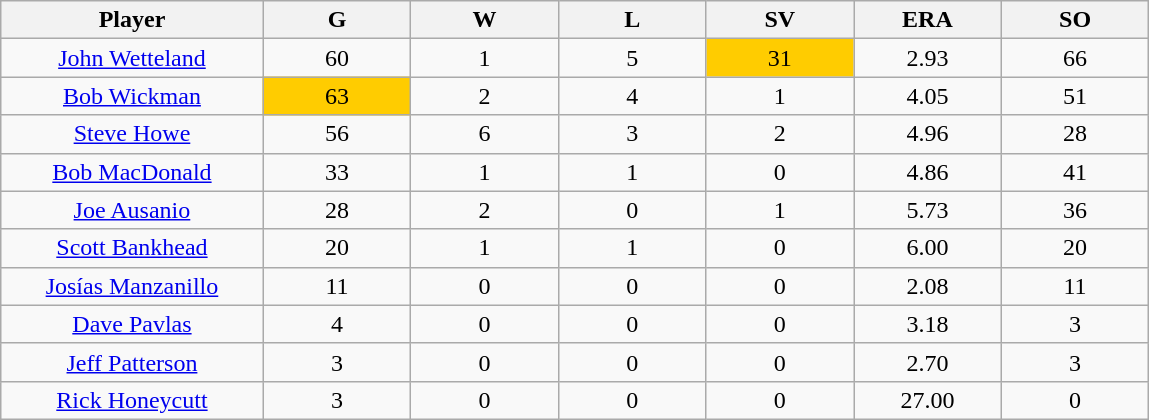<table class="wikitable sortable">
<tr>
<th bgcolor="#DDDDFF" width="16%">Player</th>
<th bgcolor="#DDDDFF" width="9%">G</th>
<th bgcolor="#DDDDFF" width="9%">W</th>
<th bgcolor="#DDDDFF" width="9%">L</th>
<th bgcolor="#DDDDFF" width="9%">SV</th>
<th bgcolor="#DDDDFF" width="9%">ERA</th>
<th bgcolor="#DDDDFF" width="9%">SO</th>
</tr>
<tr align=center>
<td><a href='#'>John Wetteland</a></td>
<td>60</td>
<td>1</td>
<td>5</td>
<td bgcolor="#FFCC00">31</td>
<td>2.93</td>
<td>66</td>
</tr>
<tr align=center>
<td><a href='#'>Bob Wickman</a></td>
<td bgcolor="#FFCC00">63</td>
<td>2</td>
<td>4</td>
<td>1</td>
<td>4.05</td>
<td>51</td>
</tr>
<tr align=center>
<td><a href='#'>Steve Howe</a></td>
<td>56</td>
<td>6</td>
<td>3</td>
<td>2</td>
<td>4.96</td>
<td>28</td>
</tr>
<tr align=center>
<td><a href='#'>Bob MacDonald</a></td>
<td>33</td>
<td>1</td>
<td>1</td>
<td>0</td>
<td>4.86</td>
<td>41</td>
</tr>
<tr align=center>
<td><a href='#'>Joe Ausanio</a></td>
<td>28</td>
<td>2</td>
<td>0</td>
<td>1</td>
<td>5.73</td>
<td>36</td>
</tr>
<tr align=center>
<td><a href='#'>Scott Bankhead</a></td>
<td>20</td>
<td>1</td>
<td>1</td>
<td>0</td>
<td>6.00</td>
<td>20</td>
</tr>
<tr align=center>
<td><a href='#'>Josías Manzanillo</a></td>
<td>11</td>
<td>0</td>
<td>0</td>
<td>0</td>
<td>2.08</td>
<td>11</td>
</tr>
<tr align=center>
<td><a href='#'>Dave Pavlas</a></td>
<td>4</td>
<td>0</td>
<td>0</td>
<td>0</td>
<td>3.18</td>
<td>3</td>
</tr>
<tr align=center>
<td><a href='#'>Jeff Patterson</a></td>
<td>3</td>
<td>0</td>
<td>0</td>
<td>0</td>
<td>2.70</td>
<td>3</td>
</tr>
<tr align=center>
<td><a href='#'>Rick Honeycutt</a></td>
<td>3</td>
<td>0</td>
<td>0</td>
<td>0</td>
<td>27.00</td>
<td>0</td>
</tr>
</table>
